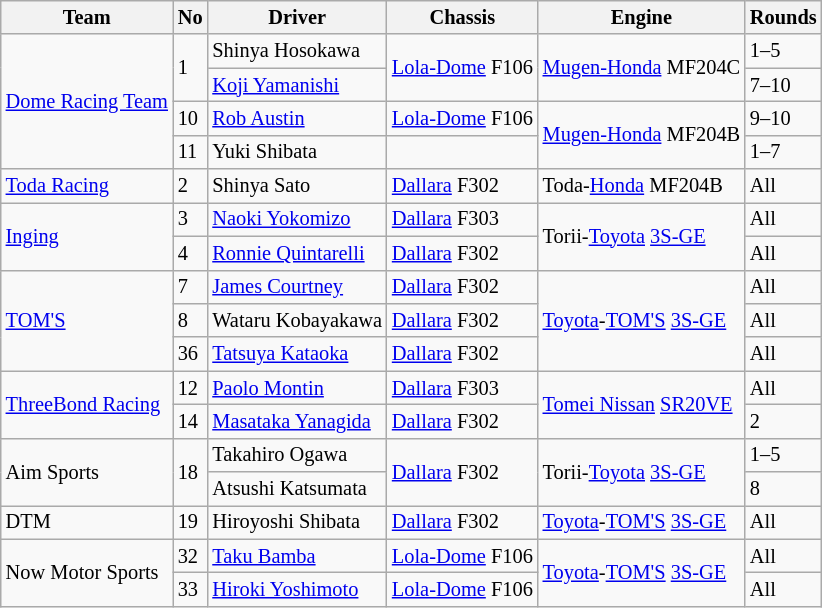<table class="wikitable" style="font-size: 85%;">
<tr>
<th>Team</th>
<th>No</th>
<th>Driver</th>
<th>Chassis</th>
<th>Engine</th>
<th>Rounds</th>
</tr>
<tr>
<td rowspan=4><a href='#'>Dome Racing Team</a></td>
<td rowspan=2>1</td>
<td> Shinya Hosokawa</td>
<td rowspan=2><a href='#'>Lola-Dome</a> F106</td>
<td rowspan=2><a href='#'>Mugen-Honda</a> MF204C</td>
<td>1–5</td>
</tr>
<tr>
<td> <a href='#'>Koji Yamanishi</a></td>
<td>7–10</td>
</tr>
<tr>
<td>10</td>
<td> <a href='#'>Rob Austin</a></td>
<td><a href='#'>Lola-Dome</a> F106</td>
<td rowspan=2><a href='#'>Mugen-Honda</a> MF204B</td>
<td>9–10</td>
</tr>
<tr>
<td>11</td>
<td> Yuki Shibata</td>
<td></td>
<td>1–7</td>
</tr>
<tr>
<td><a href='#'>Toda Racing</a></td>
<td>2</td>
<td> Shinya Sato</td>
<td><a href='#'>Dallara</a> F302</td>
<td>Toda-<a href='#'>Honda</a> MF204B</td>
<td>All</td>
</tr>
<tr>
<td rowspan=2><a href='#'>Inging</a></td>
<td>3</td>
<td> <a href='#'>Naoki Yokomizo</a></td>
<td><a href='#'>Dallara</a> F303</td>
<td rowspan=2>Torii-<a href='#'>Toyota</a> <a href='#'>3S-GE</a></td>
<td>All</td>
</tr>
<tr>
<td>4</td>
<td> <a href='#'>Ronnie Quintarelli</a></td>
<td><a href='#'>Dallara</a> F302</td>
<td>All</td>
</tr>
<tr>
<td rowspan=3><a href='#'>TOM'S</a></td>
<td>7</td>
<td> <a href='#'>James Courtney</a></td>
<td><a href='#'>Dallara</a> F302</td>
<td rowspan=3><a href='#'>Toyota</a>-<a href='#'>TOM'S</a> <a href='#'>3S-GE</a></td>
<td>All</td>
</tr>
<tr>
<td>8</td>
<td> Wataru Kobayakawa</td>
<td><a href='#'>Dallara</a> F302</td>
<td>All</td>
</tr>
<tr>
<td>36</td>
<td> <a href='#'>Tatsuya Kataoka</a></td>
<td><a href='#'>Dallara</a> F302</td>
<td>All</td>
</tr>
<tr>
<td rowspan=2><a href='#'>ThreeBond Racing</a></td>
<td>12</td>
<td> <a href='#'>Paolo Montin</a></td>
<td><a href='#'>Dallara</a> F303</td>
<td rowspan=2><a href='#'>Tomei Nissan</a> <a href='#'>SR20VE</a></td>
<td>All</td>
</tr>
<tr>
<td>14</td>
<td> <a href='#'>Masataka Yanagida</a></td>
<td><a href='#'>Dallara</a> F302</td>
<td>2</td>
</tr>
<tr>
<td rowspan=2>Aim Sports</td>
<td rowspan=2>18</td>
<td> Takahiro Ogawa</td>
<td rowspan=2><a href='#'>Dallara</a> F302</td>
<td rowspan=2>Torii-<a href='#'>Toyota</a> <a href='#'>3S-GE</a></td>
<td>1–5</td>
</tr>
<tr>
<td> Atsushi Katsumata</td>
<td>8</td>
</tr>
<tr>
<td>DTM</td>
<td>19</td>
<td> Hiroyoshi Shibata</td>
<td><a href='#'>Dallara</a> F302</td>
<td><a href='#'>Toyota</a>-<a href='#'>TOM'S</a> <a href='#'>3S-GE</a></td>
<td>All</td>
</tr>
<tr>
<td rowspan=2>Now Motor Sports</td>
<td>32</td>
<td> <a href='#'>Taku Bamba</a></td>
<td><a href='#'>Lola-Dome</a> F106</td>
<td rowspan=2><a href='#'>Toyota</a>-<a href='#'>TOM'S</a> <a href='#'>3S-GE</a></td>
<td>All</td>
</tr>
<tr>
<td>33</td>
<td> <a href='#'>Hiroki Yoshimoto</a></td>
<td><a href='#'>Lola-Dome</a> F106</td>
<td>All</td>
</tr>
</table>
